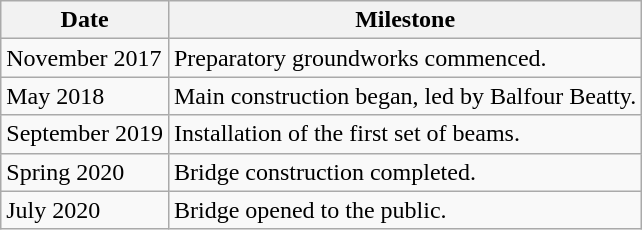<table class="wikitable">
<tr>
<th>Date</th>
<th>Milestone</th>
</tr>
<tr>
<td>November 2017</td>
<td>Preparatory groundworks commenced.</td>
</tr>
<tr>
<td>May 2018</td>
<td>Main construction began, led by Balfour Beatty.</td>
</tr>
<tr>
<td>September 2019</td>
<td>Installation of the first set of beams.</td>
</tr>
<tr>
<td>Spring 2020</td>
<td>Bridge construction completed.</td>
</tr>
<tr>
<td>July 2020</td>
<td>Bridge opened to the public.</td>
</tr>
</table>
